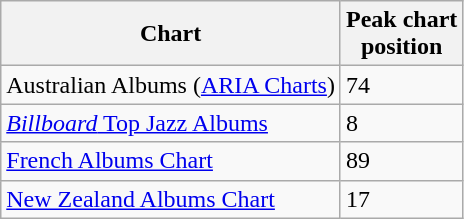<table class="wikitable">
<tr>
<th>Chart</th>
<th>Peak chart<br>position</th>
</tr>
<tr>
<td>Australian Albums (<a href='#'>ARIA Charts</a>)</td>
<td>74</td>
</tr>
<tr>
<td><a href='#'><em>Billboard</em> Top Jazz Albums</a></td>
<td>8</td>
</tr>
<tr>
<td><a href='#'>French Albums Chart</a></td>
<td>89</td>
</tr>
<tr>
<td><a href='#'>New Zealand Albums Chart</a></td>
<td>17</td>
</tr>
</table>
